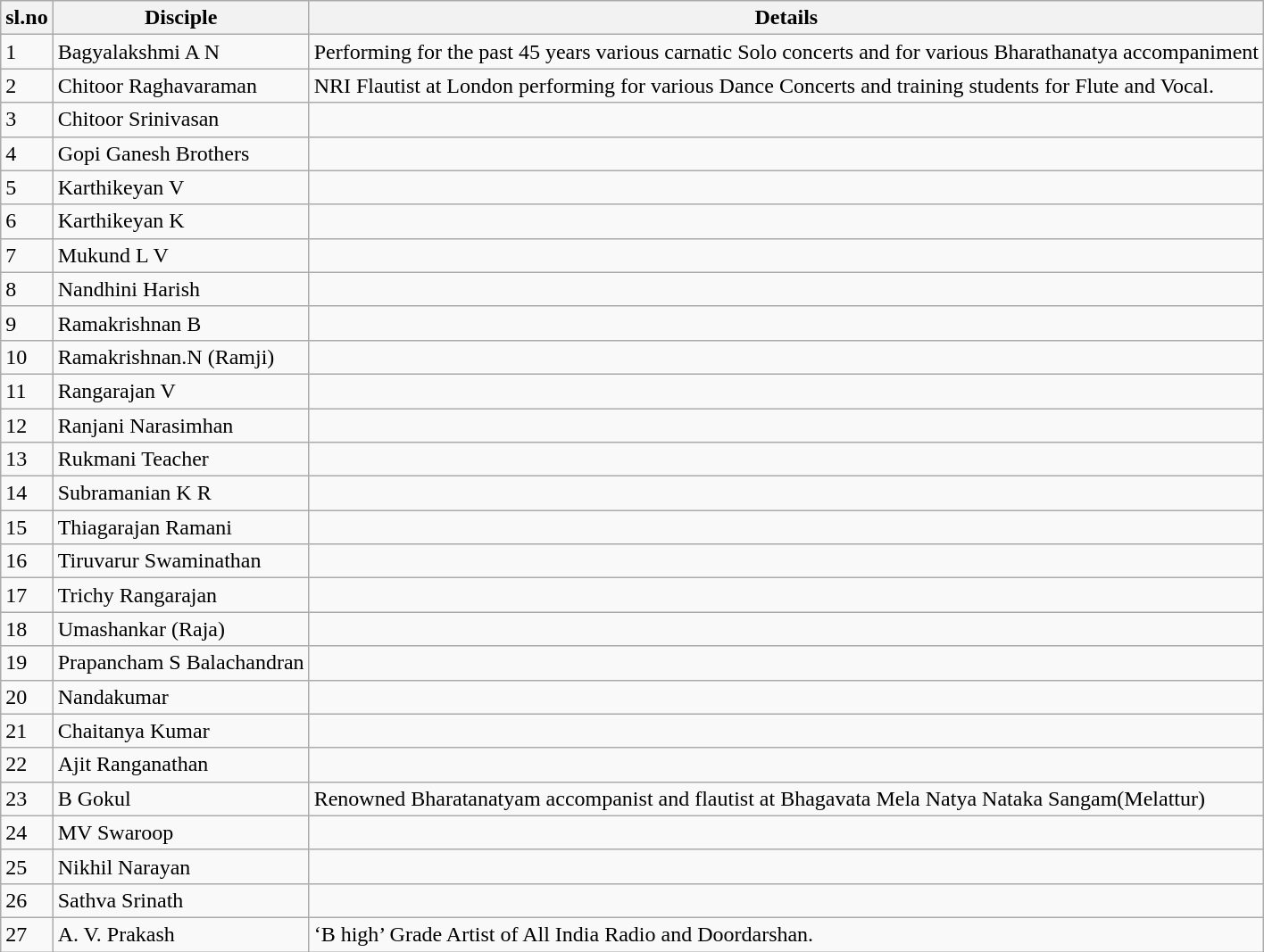<table class="wikitable sortable">
<tr>
<th>sl.no</th>
<th>Disciple</th>
<th>Details</th>
</tr>
<tr>
<td>1</td>
<td>Bagyalakshmi A N</td>
<td>Performing for the past 45 years various carnatic Solo concerts and for various Bharathanatya accompaniment</td>
</tr>
<tr>
<td>2</td>
<td>Chitoor Raghavaraman</td>
<td>NRI Flautist at London performing for various Dance Concerts and training students for Flute and Vocal.</td>
</tr>
<tr>
<td>3</td>
<td>Chitoor Srinivasan</td>
<td></td>
</tr>
<tr>
<td>4</td>
<td>Gopi Ganesh Brothers</td>
<td></td>
</tr>
<tr>
<td>5</td>
<td>Karthikeyan  V</td>
<td></td>
</tr>
<tr>
<td>6</td>
<td>Karthikeyan K</td>
<td></td>
</tr>
<tr>
<td>7</td>
<td>Mukund L V</td>
<td></td>
</tr>
<tr>
<td>8</td>
<td>Nandhini Harish</td>
<td></td>
</tr>
<tr>
<td>9</td>
<td>Ramakrishnan B</td>
<td></td>
</tr>
<tr>
<td>10</td>
<td>Ramakrishnan.N (Ramji)</td>
<td></td>
</tr>
<tr>
<td>11</td>
<td>Rangarajan V</td>
<td></td>
</tr>
<tr>
<td>12</td>
<td>Ranjani Narasimhan</td>
<td></td>
</tr>
<tr>
<td>13</td>
<td>Rukmani Teacher</td>
<td></td>
</tr>
<tr>
<td>14</td>
<td>Subramanian K R</td>
<td></td>
</tr>
<tr>
<td>15</td>
<td>Thiagarajan Ramani</td>
<td></td>
</tr>
<tr>
<td>16</td>
<td>Tiruvarur Swaminathan</td>
<td></td>
</tr>
<tr>
<td>17</td>
<td>Trichy Rangarajan</td>
<td></td>
</tr>
<tr>
<td>18</td>
<td>Umashankar (Raja)</td>
<td></td>
</tr>
<tr>
<td>19</td>
<td>Prapancham S Balachandran</td>
<td></td>
</tr>
<tr>
<td>20</td>
<td>Nandakumar</td>
<td></td>
</tr>
<tr>
<td>21</td>
<td>Chaitanya Kumar</td>
<td></td>
</tr>
<tr>
<td>22</td>
<td>Ajit Ranganathan</td>
<td></td>
</tr>
<tr>
<td>23</td>
<td>B Gokul</td>
<td>Renowned Bharatanatyam accompanist and flautist at Bhagavata Mela Natya Nataka Sangam(Melattur)</td>
</tr>
<tr>
<td>24</td>
<td>MV Swaroop</td>
<td></td>
</tr>
<tr>
<td>25</td>
<td>Nikhil Narayan</td>
<td></td>
</tr>
<tr>
<td>26</td>
<td>Sathva Srinath</td>
<td></td>
</tr>
<tr>
<td>27</td>
<td>A. V. Prakash</td>
<td>‘B high’ Grade Artist of All India Radio and Doordarshan.</td>
</tr>
</table>
